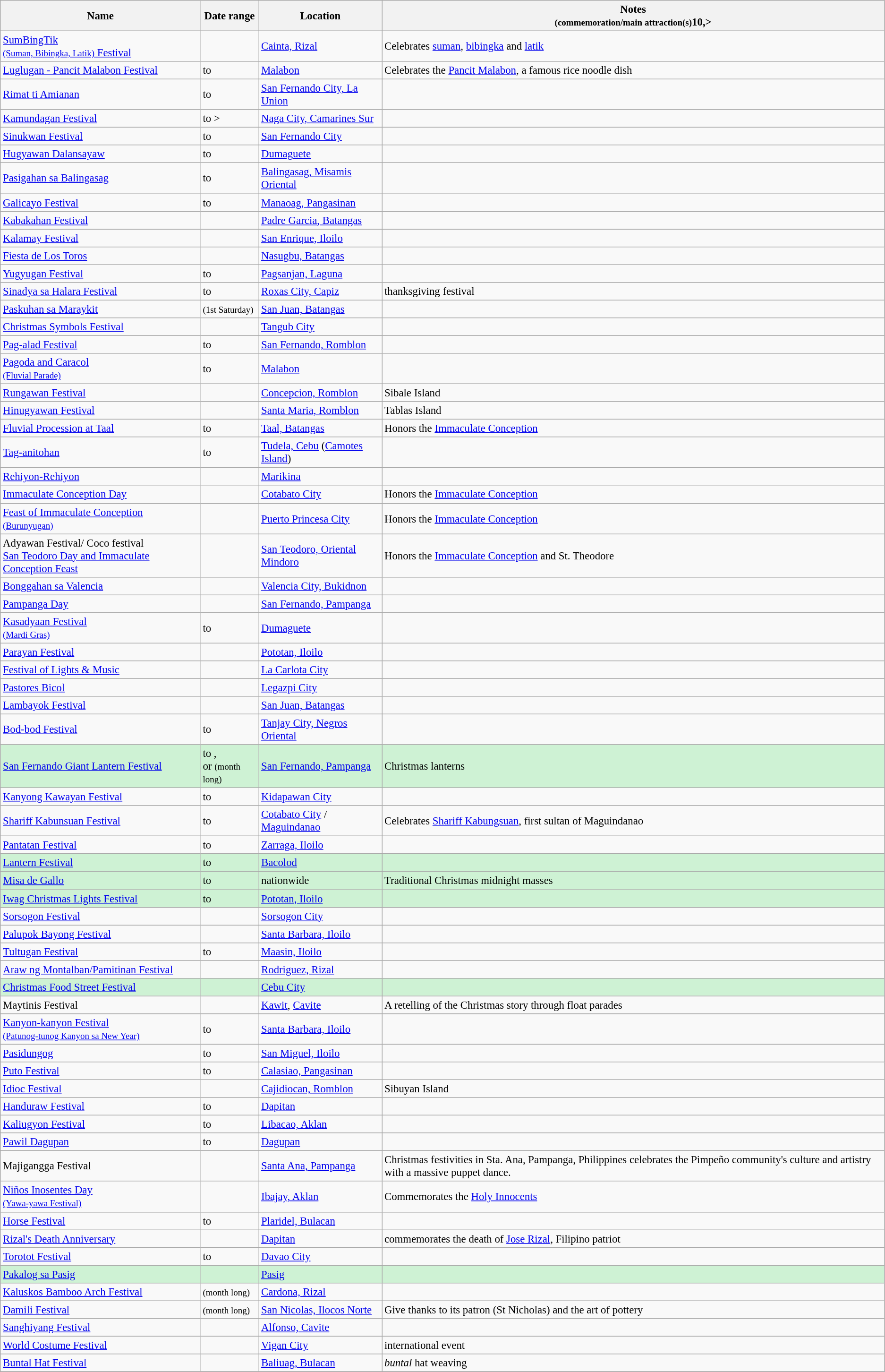<table class="wikitable sortable" style="font-size:95%;">
<tr>
<th>Name</th>
<th>Date range</th>
<th>Location</th>
<th class="unsortable">Notes<br><small>(commemoration/main attraction(s)</small>10,></th>
</tr>
<tr>
<td><a href='#'>SumBingTik<br><small>(Suman, Bibingka, Latik)</small> Festival</a></td>
<td></td>
<td><a href='#'>Cainta, Rizal</a></td>
<td>Celebrates <a href='#'>suman</a>, <a href='#'>bibingka</a> and <a href='#'>latik</a></td>
</tr>
<tr>
<td><a href='#'>Luglugan - Pancit Malabon Festival</a></td>
<td> to </td>
<td><a href='#'>Malabon</a></td>
<td>Celebrates the <a href='#'>Pancit Malabon</a>, a famous rice noodle dish</td>
</tr>
<tr>
<td><a href='#'>Rimat ti Amianan</a></td>
<td> to </td>
<td><a href='#'>San Fernando City, La Union</a></td>
<td></td>
</tr>
<tr>
<td><a href='#'>Kamundagan Festival</a></td>
<td> to ></td>
<td><a href='#'>Naga City, Camarines Sur</a></td>
<td></td>
</tr>
<tr>
<td><a href='#'>Sinukwan Festival</a></td>
<td> to </td>
<td><a href='#'>San Fernando City</a></td>
<td></td>
</tr>
<tr>
<td><a href='#'>Hugyawan Dalansayaw</a></td>
<td> to </td>
<td><a href='#'>Dumaguete</a></td>
<td></td>
</tr>
<tr>
<td><a href='#'>Pasigahan sa Balingasag</a></td>
<td> to </td>
<td><a href='#'>Balingasag, Misamis Oriental</a></td>
<td></td>
</tr>
<tr>
<td><a href='#'>Galicayo Festival</a></td>
<td> to </td>
<td><a href='#'>Manaoag, Pangasinan</a></td>
<td></td>
</tr>
<tr>
<td><a href='#'>Kabakahan Festival</a></td>
<td></td>
<td><a href='#'>Padre Garcia, Batangas</a></td>
<td></td>
</tr>
<tr>
<td><a href='#'>Kalamay Festival</a></td>
<td></td>
<td><a href='#'>San Enrique, Iloilo</a></td>
<td></td>
</tr>
<tr>
<td><a href='#'>Fiesta de Los Toros</a></td>
<td></td>
<td><a href='#'>Nasugbu, Batangas</a></td>
<td></td>
</tr>
<tr>
<td><a href='#'>Yugyugan Festival</a></td>
<td> to </td>
<td><a href='#'>Pagsanjan, Laguna</a></td>
<td></td>
</tr>
<tr>
<td><a href='#'>Sinadya sa Halara Festival</a></td>
<td> to </td>
<td><a href='#'>Roxas City, Capiz</a></td>
<td>thanksgiving festival</td>
</tr>
<tr>
<td><a href='#'>Paskuhan sa Maraykit</a></td>
<td> <small>(1st Saturday)</small></td>
<td><a href='#'>San Juan, Batangas</a></td>
<td></td>
</tr>
<tr>
<td><a href='#'>Christmas Symbols Festival</a></td>
<td></td>
<td><a href='#'>Tangub City</a></td>
<td></td>
</tr>
<tr>
<td><a href='#'>Pag-alad Festival</a></td>
<td> to </td>
<td><a href='#'>San Fernando, Romblon</a></td>
<td></td>
</tr>
<tr>
<td><a href='#'>Pagoda and Caracol<br><small>(Fluvial Parade)</small></a></td>
<td> to </td>
<td><a href='#'>Malabon</a></td>
<td></td>
</tr>
<tr>
<td><a href='#'>Rungawan Festival</a></td>
<td></td>
<td><a href='#'>Concepcion, Romblon</a></td>
<td>Sibale Island</td>
</tr>
<tr>
<td><a href='#'>Hinugyawan Festival</a></td>
<td></td>
<td><a href='#'>Santa Maria, Romblon</a></td>
<td>Tablas Island</td>
</tr>
<tr>
<td><a href='#'>Fluvial Procession at Taal</a></td>
<td> to </td>
<td><a href='#'>Taal, Batangas</a></td>
<td>Honors the <a href='#'>Immaculate Conception</a></td>
</tr>
<tr>
<td><a href='#'>Tag-anitohan</a></td>
<td> to </td>
<td><a href='#'>Tudela, Cebu</a> (<a href='#'>Camotes Island</a>)</td>
<td></td>
</tr>
<tr>
<td><a href='#'>Rehiyon-Rehiyon</a></td>
<td></td>
<td><a href='#'>Marikina</a></td>
<td></td>
</tr>
<tr>
<td><a href='#'>Immaculate Conception Day</a></td>
<td></td>
<td><a href='#'>Cotabato City</a></td>
<td>Honors the <a href='#'>Immaculate Conception</a></td>
</tr>
<tr>
<td><a href='#'>Feast of Immaculate Conception<br><small>(Burunyugan)</small></a></td>
<td></td>
<td><a href='#'>Puerto Princesa City</a></td>
<td>Honors the <a href='#'>Immaculate Conception</a></td>
</tr>
<tr>
<td>Adyawan Festival/ Coco festival<br><a href='#'>San Teodoro Day and Immaculate Conception Feast</a></td>
<td></td>
<td><a href='#'>San Teodoro, Oriental Mindoro</a></td>
<td>Honors the <a href='#'>Immaculate Conception</a> and St. Theodore</td>
</tr>
<tr>
<td><a href='#'>Bonggahan sa Valencia</a></td>
<td></td>
<td><a href='#'>Valencia City, Bukidnon</a></td>
<td></td>
</tr>
<tr>
<td><a href='#'>Pampanga Day</a></td>
<td></td>
<td><a href='#'>San Fernando, Pampanga</a></td>
<td></td>
</tr>
<tr>
<td><a href='#'>Kasadyaan Festival<br><small>(Mardi Gras)</small></a></td>
<td> to </td>
<td><a href='#'>Dumaguete</a></td>
<td></td>
</tr>
<tr>
<td><a href='#'>Parayan Festival</a></td>
<td></td>
<td><a href='#'>Pototan, Iloilo</a></td>
<td></td>
</tr>
<tr>
<td><a href='#'>Festival of Lights & Music</a></td>
<td></td>
<td><a href='#'>La Carlota City</a></td>
<td></td>
</tr>
<tr>
<td><a href='#'>Pastores Bicol</a></td>
<td></td>
<td><a href='#'>Legazpi City</a></td>
<td></td>
</tr>
<tr>
<td><a href='#'>Lambayok Festival</a></td>
<td></td>
<td><a href='#'>San Juan, Batangas</a></td>
<td></td>
</tr>
<tr>
<td><a href='#'>Bod-bod Festival</a></td>
<td> to </td>
<td><a href='#'>Tanjay City, Negros Oriental</a></td>
<td></td>
</tr>
<tr style="background:#CEF2D4;">
<td><a href='#'>San Fernando Giant Lantern Festival</a></td>
<td> to ,<br>or <small>(month long)</small></td>
<td><a href='#'>San Fernando, Pampanga</a></td>
<td>Christmas lanterns</td>
</tr>
<tr>
<td><a href='#'>Kanyong Kawayan Festival</a></td>
<td> to </td>
<td><a href='#'>Kidapawan City</a></td>
<td></td>
</tr>
<tr>
<td><a href='#'>Shariff Kabunsuan Festival</a></td>
<td> to </td>
<td><a href='#'>Cotabato City</a> / <a href='#'>Maguindanao</a></td>
<td>Celebrates <a href='#'>Shariff Kabungsuan</a>, first sultan of Maguindanao</td>
</tr>
<tr>
<td><a href='#'>Pantatan Festival</a></td>
<td> to </td>
<td><a href='#'>Zarraga, Iloilo</a></td>
<td></td>
</tr>
<tr style="background:#CEF2D4;">
<td><a href='#'>Lantern Festival</a></td>
<td> to </td>
<td><a href='#'>Bacolod</a></td>
<td></td>
</tr>
<tr style="background:#CEF2D4;">
<td><a href='#'>Misa de Gallo</a></td>
<td> to </td>
<td>nationwide</td>
<td>Traditional Christmas midnight masses</td>
</tr>
<tr style="background:#CEF2D4;">
<td><a href='#'>Iwag Christmas Lights Festival</a></td>
<td> to </td>
<td><a href='#'>Pototan, Iloilo</a></td>
<td></td>
</tr>
<tr>
<td><a href='#'>Sorsogon Festival</a></td>
<td></td>
<td><a href='#'>Sorsogon City</a></td>
<td></td>
</tr>
<tr>
<td><a href='#'>Palupok Bayong Festival</a></td>
<td></td>
<td><a href='#'>Santa Barbara, Iloilo</a></td>
<td></td>
</tr>
<tr>
<td><a href='#'>Tultugan Festival</a></td>
<td> to </td>
<td><a href='#'>Maasin, Iloilo</a></td>
<td></td>
</tr>
<tr>
<td><a href='#'>Araw ng Montalban/Pamitinan Festival</a></td>
<td></td>
<td><a href='#'>Rodriguez, Rizal</a></td>
<td></td>
</tr>
<tr style="background:#CEF2D4;">
<td><a href='#'>Christmas Food Street Festival</a></td>
<td></td>
<td><a href='#'>Cebu City</a></td>
<td></td>
</tr>
<tr>
<td>Maytinis Festival</td>
<td></td>
<td><a href='#'>Kawit</a>, <a href='#'>Cavite</a></td>
<td>A retelling of the Christmas story through float parades</td>
</tr>
<tr>
<td><a href='#'>Kanyon-kanyon Festival<br><small>(Patunog-tunog Kanyon sa New Year)</small></a></td>
<td> to </td>
<td><a href='#'>Santa Barbara, Iloilo</a></td>
<td></td>
</tr>
<tr>
<td><a href='#'>Pasidungog</a></td>
<td> to </td>
<td><a href='#'>San Miguel, Iloilo</a></td>
<td></td>
</tr>
<tr>
<td><a href='#'>Puto Festival</a></td>
<td> to </td>
<td><a href='#'>Calasiao, Pangasinan</a></td>
<td></td>
</tr>
<tr>
<td><a href='#'>Idioc Festival</a></td>
<td></td>
<td><a href='#'>Cajidiocan, Romblon</a></td>
<td>Sibuyan Island</td>
</tr>
<tr>
<td><a href='#'>Handuraw Festival</a></td>
<td> to </td>
<td><a href='#'>Dapitan</a></td>
<td></td>
</tr>
<tr>
<td><a href='#'>Kaliugyon Festival</a></td>
<td> to </td>
<td><a href='#'>Libacao, Aklan</a></td>
<td></td>
</tr>
<tr>
<td><a href='#'>Pawil Dagupan</a></td>
<td> to </td>
<td><a href='#'>Dagupan</a></td>
<td></td>
</tr>
<tr>
<td>Majigangga Festival</td>
<td></td>
<td><a href='#'>Santa Ana, Pampanga</a></td>
<td>Christmas festivities in Sta. Ana, Pampanga, Philippines celebrates the Pimpeño community's culture and artistry with a massive puppet dance.</td>
</tr>
<tr>
<td><a href='#'>Niños Inosentes Day<br><small>(Yawa-yawa Festival)</small></a></td>
<td></td>
<td><a href='#'>Ibajay, Aklan</a></td>
<td>Commemorates the <a href='#'>Holy Innocents</a></td>
</tr>
<tr>
<td><a href='#'>Horse Festival</a></td>
<td> to </td>
<td><a href='#'>Plaridel, Bulacan</a></td>
<td></td>
</tr>
<tr>
<td><a href='#'>Rizal's Death Anniversary</a></td>
<td></td>
<td><a href='#'>Dapitan</a></td>
<td>commemorates the death of <a href='#'>Jose Rizal</a>, Filipino patriot</td>
</tr>
<tr>
<td><a href='#'>Torotot Festival</a></td>
<td> to </td>
<td><a href='#'>Davao City</a></td>
<td></td>
</tr>
<tr style="background:#CEF2D4;">
<td><a href='#'>Pakalog sa Pasig</a></td>
<td></td>
<td><a href='#'>Pasig</a></td>
<td></td>
</tr>
<tr>
<td><a href='#'>Kaluskos Bamboo Arch Festival</a></td>
<td> <small>(month long)</small></td>
<td><a href='#'>Cardona, Rizal</a></td>
<td></td>
</tr>
<tr>
<td><a href='#'>Damili Festival</a></td>
<td> <small>(month long)</small></td>
<td><a href='#'>San Nicolas, Ilocos Norte</a></td>
<td>Give thanks to its patron (St Nicholas) and the art of pottery</td>
</tr>
<tr>
<td><a href='#'>Sanghiyang Festival</a></td>
<td></td>
<td><a href='#'>Alfonso, Cavite</a></td>
<td></td>
</tr>
<tr>
<td><a href='#'>World Costume Festival</a></td>
<td></td>
<td><a href='#'>Vigan City</a></td>
<td>international event</td>
</tr>
<tr>
<td><a href='#'>Buntal Hat Festival</a></td>
<td></td>
<td><a href='#'>Baliuag, Bulacan</a></td>
<td><em>buntal</em> hat weaving</td>
</tr>
<tr>
</tr>
</table>
